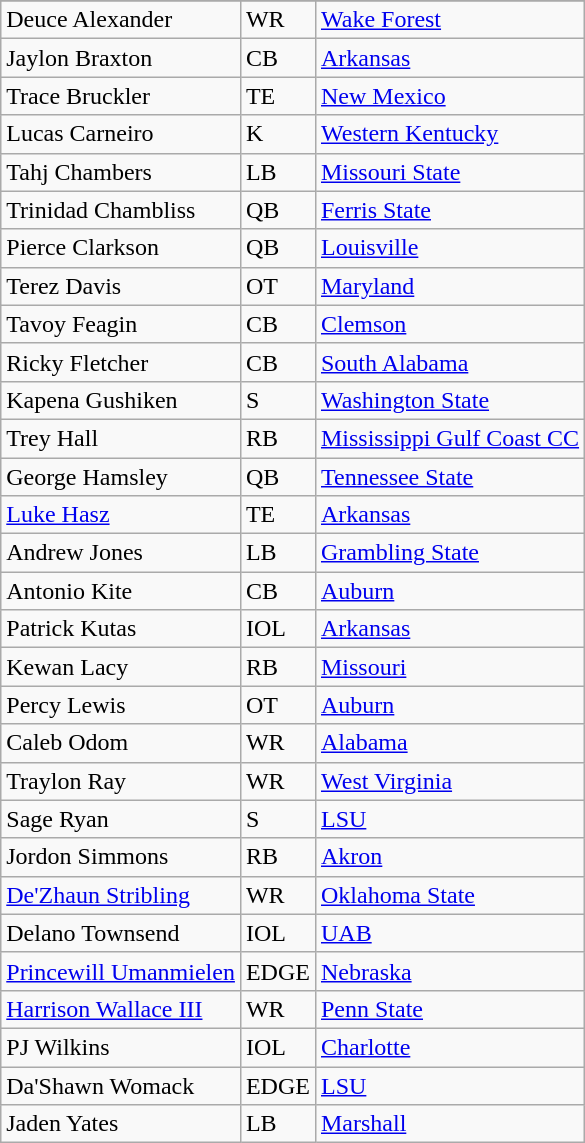<table class="collapsible wikitable collapsed">
<tr>
</tr>
<tr>
<td>Deuce Alexander</td>
<td>WR</td>
<td><a href='#'>Wake Forest</a></td>
</tr>
<tr>
<td>Jaylon Braxton</td>
<td>CB</td>
<td><a href='#'>Arkansas</a></td>
</tr>
<tr>
<td>Trace Bruckler</td>
<td>TE</td>
<td><a href='#'>New Mexico</a></td>
</tr>
<tr>
<td>Lucas Carneiro</td>
<td>K</td>
<td><a href='#'>Western Kentucky</a></td>
</tr>
<tr>
<td>Tahj Chambers</td>
<td>LB</td>
<td><a href='#'>Missouri State</a></td>
</tr>
<tr>
<td>Trinidad Chambliss</td>
<td>QB</td>
<td><a href='#'>Ferris State</a></td>
</tr>
<tr>
<td>Pierce Clarkson</td>
<td>QB</td>
<td><a href='#'>Louisville</a></td>
</tr>
<tr>
<td>Terez Davis</td>
<td>OT</td>
<td><a href='#'>Maryland</a></td>
</tr>
<tr>
<td>Tavoy Feagin</td>
<td>CB</td>
<td><a href='#'>Clemson</a></td>
</tr>
<tr>
<td>Ricky Fletcher</td>
<td>CB</td>
<td><a href='#'>South Alabama</a></td>
</tr>
<tr>
<td>Kapena Gushiken</td>
<td>S</td>
<td><a href='#'>Washington State</a></td>
</tr>
<tr>
<td>Trey Hall</td>
<td>RB</td>
<td><a href='#'>Mississippi Gulf Coast CC</a></td>
</tr>
<tr>
<td>George Hamsley</td>
<td>QB</td>
<td><a href='#'>Tennessee State</a></td>
</tr>
<tr>
<td><a href='#'>Luke Hasz</a></td>
<td>TE</td>
<td><a href='#'>Arkansas</a></td>
</tr>
<tr>
<td>Andrew Jones</td>
<td>LB</td>
<td><a href='#'>Grambling State</a></td>
</tr>
<tr>
<td>Antonio Kite</td>
<td>CB</td>
<td><a href='#'>Auburn</a></td>
</tr>
<tr>
<td>Patrick Kutas</td>
<td>IOL</td>
<td><a href='#'>Arkansas</a></td>
</tr>
<tr>
<td>Kewan Lacy</td>
<td>RB</td>
<td><a href='#'>Missouri</a></td>
</tr>
<tr>
<td>Percy Lewis</td>
<td>OT</td>
<td><a href='#'>Auburn</a></td>
</tr>
<tr>
<td>Caleb Odom</td>
<td>WR</td>
<td><a href='#'>Alabama</a></td>
</tr>
<tr>
<td>Traylon Ray</td>
<td>WR</td>
<td><a href='#'>West Virginia</a></td>
</tr>
<tr>
<td>Sage Ryan</td>
<td>S</td>
<td><a href='#'>LSU</a></td>
</tr>
<tr>
<td>Jordon Simmons</td>
<td>RB</td>
<td><a href='#'>Akron</a></td>
</tr>
<tr>
<td><a href='#'>De'Zhaun Stribling</a></td>
<td>WR</td>
<td><a href='#'>Oklahoma State</a></td>
</tr>
<tr>
<td>Delano Townsend</td>
<td>IOL</td>
<td><a href='#'>UAB</a></td>
</tr>
<tr>
<td><a href='#'>Princewill Umanmielen</a></td>
<td>EDGE</td>
<td><a href='#'>Nebraska</a></td>
</tr>
<tr>
<td><a href='#'>Harrison Wallace III</a></td>
<td>WR</td>
<td><a href='#'>Penn State</a></td>
</tr>
<tr>
<td>PJ Wilkins</td>
<td>IOL</td>
<td><a href='#'>Charlotte</a></td>
</tr>
<tr>
<td>Da'Shawn Womack</td>
<td>EDGE</td>
<td><a href='#'>LSU</a></td>
</tr>
<tr>
<td>Jaden Yates</td>
<td>LB</td>
<td><a href='#'>Marshall</a></td>
</tr>
</table>
